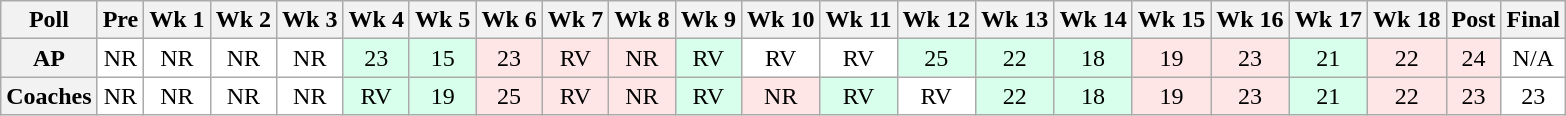<table class="wikitable" style="white-space:nowrap;">
<tr>
<th>Poll</th>
<th>Pre</th>
<th>Wk 1</th>
<th>Wk 2</th>
<th>Wk 3</th>
<th>Wk 4</th>
<th>Wk 5</th>
<th>Wk 6</th>
<th>Wk 7</th>
<th>Wk 8</th>
<th>Wk 9</th>
<th>Wk 10</th>
<th>Wk 11</th>
<th>Wk 12</th>
<th>Wk 13</th>
<th>Wk 14</th>
<th>Wk 15</th>
<th>Wk 16</th>
<th>Wk 17</th>
<th>Wk 18</th>
<th>Post</th>
<th>Final</th>
</tr>
<tr style="text-align:center;">
<th>AP</th>
<td style="background:#FFF;">NR</td>
<td style="background:#FFF;">NR</td>
<td style="background:#FFF;">NR</td>
<td style="background:#FFF;">NR</td>
<td style="background:#d8ffeb;">23</td>
<td style="background:#d8ffeb;">15</td>
<td style="background:#ffe6e6;">23</td>
<td style="background:#ffe6e6;">RV</td>
<td style="background:#ffe6e6;">NR</td>
<td style="background:#d8ffeb;">RV</td>
<td style="background:#FFF;">RV</td>
<td style="background:#FFF;">RV</td>
<td style="background:#d8ffeb;">25</td>
<td style="background:#d8ffeb;">22</td>
<td style="background:#d8ffeb;">18</td>
<td style="background:#ffe6e6;">19</td>
<td style="background:#ffe6e6;">23</td>
<td style="background:#d8ffeb;">21</td>
<td style="background:#ffe6e6;">22</td>
<td style="background:#ffe6e6;">24</td>
<td style="background:#FFF;">N/A</td>
</tr>
<tr style="text-align:center;">
<th>Coaches</th>
<td style="background:#FFF;">NR</td>
<td style="background:#FFF;">NR</td>
<td style="background:#FFF;">NR</td>
<td style="background:#FFF;">NR</td>
<td style="background:#d8ffeb;">RV</td>
<td style="background:#d8ffeb;">19</td>
<td style="background:#ffe6e6;">25</td>
<td style="background:#ffe6e6;">RV</td>
<td style="background:#ffe6e6;">NR</td>
<td style="background:#d8ffeb;">RV</td>
<td style="background:#ffe6e6;">NR</td>
<td style="background:#d8ffeb;">RV</td>
<td style="background:#FFF;">RV</td>
<td style="background:#d8ffeb;">22</td>
<td style="background:#d8ffeb;">18</td>
<td style="background:#ffe6e6;">19</td>
<td style="background:#ffe6e6;">23</td>
<td style="background:#d8ffeb;">21</td>
<td style="background:#ffe6e6;">22</td>
<td style="background:#ffe6e6;">23</td>
<td style="background:#FFF;">23</td>
</tr>
</table>
